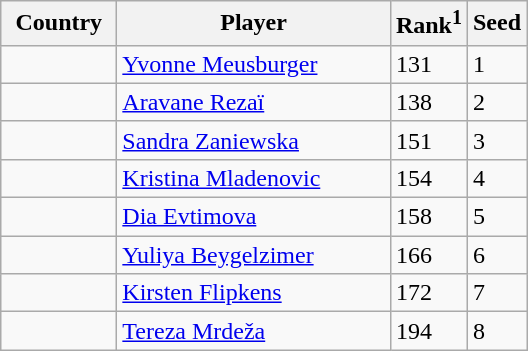<table class="sortable wikitable">
<tr>
<th width="70">Country</th>
<th width="175">Player</th>
<th>Rank<sup>1</sup></th>
<th>Seed</th>
</tr>
<tr>
<td></td>
<td><a href='#'>Yvonne Meusburger</a></td>
<td>131</td>
<td>1</td>
</tr>
<tr>
<td></td>
<td><a href='#'>Aravane Rezaï</a></td>
<td>138</td>
<td>2</td>
</tr>
<tr>
<td></td>
<td><a href='#'>Sandra Zaniewska</a></td>
<td>151</td>
<td>3</td>
</tr>
<tr>
<td></td>
<td><a href='#'>Kristina Mladenovic</a></td>
<td>154</td>
<td>4</td>
</tr>
<tr>
<td></td>
<td><a href='#'>Dia Evtimova</a></td>
<td>158</td>
<td>5</td>
</tr>
<tr>
<td></td>
<td><a href='#'>Yuliya Beygelzimer</a></td>
<td>166</td>
<td>6</td>
</tr>
<tr>
<td></td>
<td><a href='#'>Kirsten Flipkens</a></td>
<td>172</td>
<td>7</td>
</tr>
<tr>
<td></td>
<td><a href='#'>Tereza Mrdeža</a></td>
<td>194</td>
<td>8</td>
</tr>
</table>
